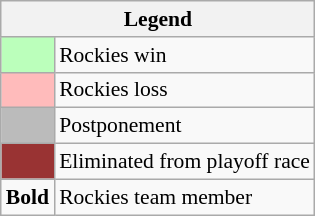<table class="wikitable" style="font-size:90%">
<tr>
<th colspan="2">Legend</th>
</tr>
<tr>
<td bgcolor="#bbffbb"> </td>
<td>Rockies win</td>
</tr>
<tr>
<td bgcolor="#ffbbbb"> </td>
<td>Rockies loss</td>
</tr>
<tr>
<td bgcolor="#bbbbbb"> </td>
<td>Postponement</td>
</tr>
<tr>
<td bgcolor="#993333"> </td>
<td>Eliminated from playoff race</td>
</tr>
<tr>
<td><strong>Bold</strong></td>
<td>Rockies team member</td>
</tr>
</table>
